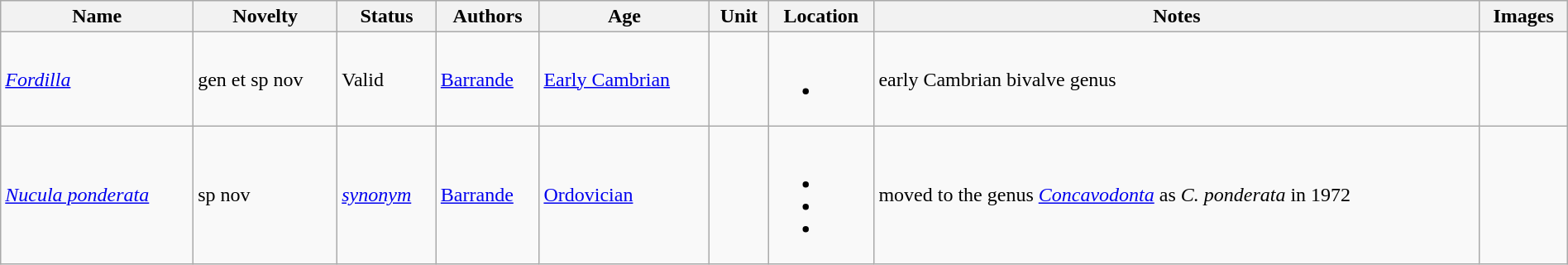<table class="wikitable sortable" align="center" width="100%">
<tr>
<th>Name</th>
<th>Novelty</th>
<th>Status</th>
<th>Authors</th>
<th>Age</th>
<th>Unit</th>
<th>Location</th>
<th>Notes</th>
<th>Images</th>
</tr>
<tr>
<td><em><a href='#'>Fordilla</a></em></td>
<td>gen et sp nov</td>
<td>Valid</td>
<td><a href='#'>Barrande</a></td>
<td><a href='#'>Early Cambrian</a></td>
<td></td>
<td><br><ul><li></li></ul></td>
<td>early Cambrian bivalve genus</td>
<td></td>
</tr>
<tr>
<td><em><a href='#'>Nucula ponderata</a></em> </td>
<td>sp nov</td>
<td><em><a href='#'>synonym</a></em></td>
<td><a href='#'>Barrande</a></td>
<td><a href='#'>Ordovician</a></td>
<td></td>
<td><br><ul><li></li><li></li><li></li></ul></td>
<td>moved to the genus <em><a href='#'>Concavodonta</a></em> as <em>C. ponderata</em> in 1972</td>
<td></td>
</tr>
</table>
